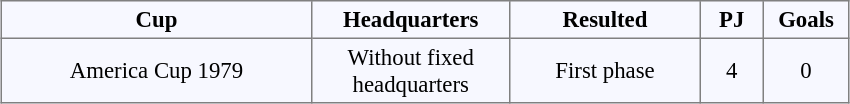<table align="center" bgcolor="#f7f8ff" border="1" cellpadding="3" cellspacing="0" class="" style="font-size: 95%; border: gray solid 1px; border-collapse: collapse;">
<tr>
<th width="200">Cup</th>
<th width="125">Headquarters</th>
<th width="120">Resulted</th>
<th width="35">PJ</th>
<th width="50">Goals</th>
</tr>
<tr align="center">
<td>America Cup 1979<br></td>
<td>Without fixed headquarters</td>
<td>First phase</td>
<td>4</td>
<td>0</td>
</tr>
</table>
